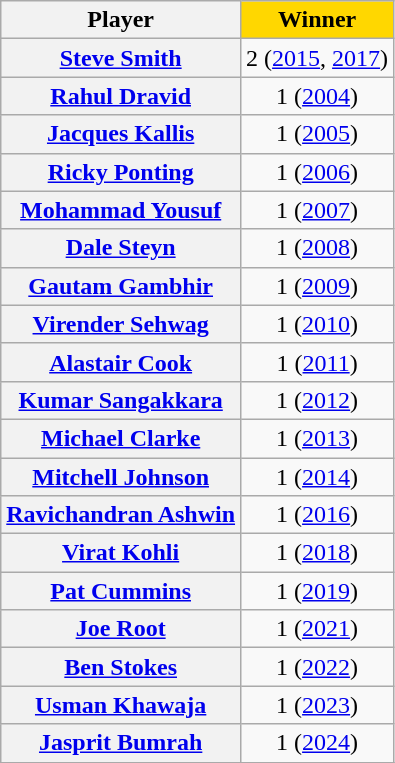<table class="sortable plainrowheaders wikitable">
<tr>
<th scope="col">Player</th>
<th scope=col style="background-color: gold">Winner</th>
</tr>
<tr>
<th align="left" scope="row"> <a href='#'>Steve Smith</a></th>
<td style="text-align: center">2 (<a href='#'>2015</a>, <a href='#'>2017</a>)</td>
</tr>
<tr>
<th align="left" scope="row"> <a href='#'>Rahul Dravid</a></th>
<td style="text-align: center">1 (<a href='#'>2004</a>)</td>
</tr>
<tr>
<th align="left" scope="row"> <a href='#'>Jacques Kallis</a></th>
<td style="text-align: center">1 (<a href='#'>2005</a>)</td>
</tr>
<tr>
<th align="left" scope="row"> <a href='#'>Ricky Ponting</a></th>
<td style="text-align: center">1 (<a href='#'>2006</a>)</td>
</tr>
<tr>
<th align="left" scope="row"> <a href='#'>Mohammad Yousuf</a></th>
<td style="text-align: center">1 (<a href='#'>2007</a>)</td>
</tr>
<tr>
<th align="left" scope="row"> <a href='#'>Dale Steyn</a></th>
<td style="text-align: center">1 (<a href='#'>2008</a>)</td>
</tr>
<tr>
<th align="left" scope="row"> <a href='#'>Gautam Gambhir</a></th>
<td style="text-align: center">1 (<a href='#'>2009</a>)</td>
</tr>
<tr>
<th align="left" scope="row"> <a href='#'>Virender Sehwag</a></th>
<td style="text-align: center">1 (<a href='#'>2010</a>)</td>
</tr>
<tr>
<th align="left" scope="row"> <a href='#'>Alastair Cook</a></th>
<td style="text-align: center">1 (<a href='#'>2011</a>)</td>
</tr>
<tr>
<th align="left" scope="row"> <a href='#'>Kumar Sangakkara</a></th>
<td style="text-align: center">1 (<a href='#'>2012</a>)</td>
</tr>
<tr>
<th align="left" scope="row"> <a href='#'>Michael Clarke</a></th>
<td style="text-align: center">1 (<a href='#'>2013</a>)</td>
</tr>
<tr>
<th align="left" scope="row"> <a href='#'>Mitchell Johnson</a></th>
<td style="text-align: center">1 (<a href='#'>2014</a>)</td>
</tr>
<tr>
<th align="left" scope="row"> <a href='#'>Ravichandran Ashwin</a></th>
<td style="text-align: center">1 (<a href='#'>2016</a>)</td>
</tr>
<tr>
<th align="left" scope="row"> <a href='#'>Virat Kohli</a></th>
<td style="text-align: center">1 (<a href='#'>2018</a>)</td>
</tr>
<tr>
<th align="left" scope="row"> <a href='#'>Pat Cummins</a></th>
<td style="text-align: center">1 (<a href='#'>2019</a>)</td>
</tr>
<tr>
<th align="left" scope="row"> <a href='#'>Joe Root</a></th>
<td style="text-align: center">1 (<a href='#'>2021</a>)</td>
</tr>
<tr>
<th align="left" scope="row"> <a href='#'>Ben Stokes</a></th>
<td style="text-align: center">1 (<a href='#'>2022</a>)</td>
</tr>
<tr>
<th align="left" scope="row"> <a href='#'>Usman Khawaja</a></th>
<td style="text-align: center">1 (<a href='#'>2023</a>)</td>
</tr>
<tr>
<th align="left" scope="row"> <a href='#'>Jasprit Bumrah</a></th>
<td style="text-align: center">1 (<a href='#'>2024</a>)</td>
</tr>
<tr>
</tr>
</table>
